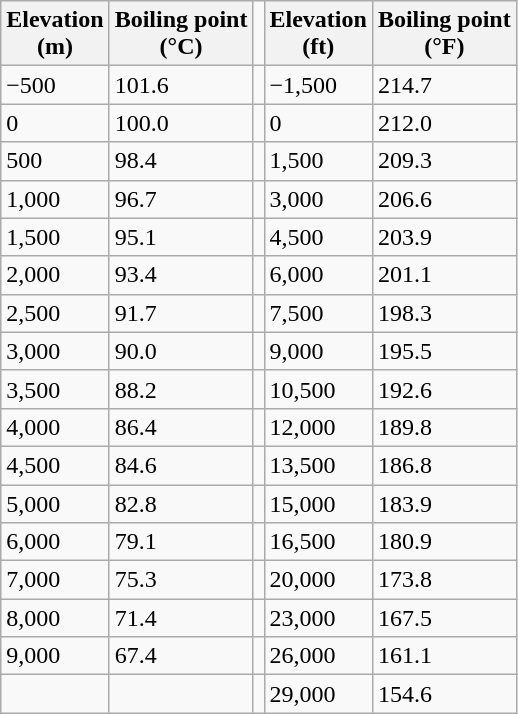<table class="wikitable">
<tr>
<th>Elevation<br>(m)</th>
<th>Boiling point<br>(°C)</th>
<td></td>
<th>Elevation<br>(ft)</th>
<th>Boiling point<br>(°F)</th>
</tr>
<tr>
<td>−500</td>
<td>101.6</td>
<td></td>
<td>−1,500</td>
<td>214.7</td>
</tr>
<tr>
<td>0</td>
<td>100.0</td>
<td></td>
<td>0</td>
<td>212.0</td>
</tr>
<tr>
<td>500</td>
<td>98.4</td>
<td></td>
<td>1,500</td>
<td>209.3</td>
</tr>
<tr>
<td>1,000</td>
<td>96.7</td>
<td></td>
<td>3,000</td>
<td>206.6</td>
</tr>
<tr>
<td>1,500</td>
<td>95.1</td>
<td></td>
<td>4,500</td>
<td>203.9</td>
</tr>
<tr>
<td>2,000</td>
<td>93.4</td>
<td></td>
<td>6,000</td>
<td>201.1</td>
</tr>
<tr>
<td>2,500</td>
<td>91.7</td>
<td></td>
<td>7,500</td>
<td>198.3</td>
</tr>
<tr>
<td>3,000</td>
<td>90.0</td>
<td></td>
<td>9,000</td>
<td>195.5</td>
</tr>
<tr>
<td>3,500</td>
<td>88.2</td>
<td></td>
<td>10,500</td>
<td>192.6</td>
</tr>
<tr>
<td>4,000</td>
<td>86.4</td>
<td></td>
<td>12,000</td>
<td>189.8</td>
</tr>
<tr>
<td>4,500</td>
<td>84.6</td>
<td></td>
<td>13,500</td>
<td>186.8</td>
</tr>
<tr>
<td>5,000</td>
<td>82.8</td>
<td></td>
<td>15,000</td>
<td>183.9</td>
</tr>
<tr>
<td>6,000</td>
<td>79.1</td>
<td></td>
<td>16,500</td>
<td>180.9</td>
</tr>
<tr>
<td>7,000</td>
<td>75.3</td>
<td></td>
<td>20,000</td>
<td>173.8</td>
</tr>
<tr>
<td>8,000</td>
<td>71.4</td>
<td></td>
<td>23,000</td>
<td>167.5</td>
</tr>
<tr>
<td>9,000</td>
<td>67.4</td>
<td></td>
<td>26,000</td>
<td>161.1</td>
</tr>
<tr>
<td></td>
<td></td>
<td></td>
<td>29,000</td>
<td>154.6</td>
</tr>
</table>
